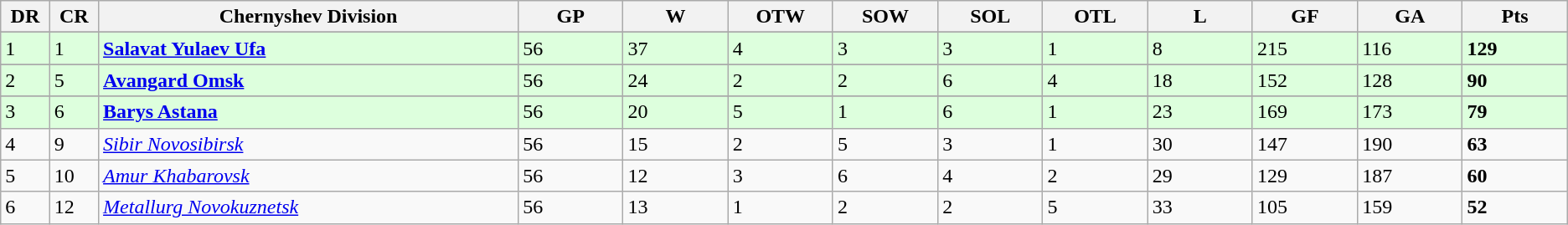<table class="wikitable sortable">
<tr>
<th bgcolor="#DDDDFF" width="2%">DR</th>
<th bgcolor="#DDDDFF" width="2%">CR</th>
<th bgcolor="#DDDDFF" width="20%">Chernyshev Division</th>
<th bgcolor="#DDDDFF" width="5%">GP</th>
<th bgcolor="#DDDDFF" width="5%">W</th>
<th bgcolor="#DDDDFF" width="5%">OTW</th>
<th bgcolor="#DDDDFF" width="5%">SOW</th>
<th bgcolor="#DDDDFF" width="5%">SOL</th>
<th bgcolor="#DDDDFF" width="5%">OTL</th>
<th bgcolor="#DDDDFF" width="5%">L</th>
<th bgcolor="#DDDDFF" width="5%">GF</th>
<th bgcolor="#DDDDFF" width="5%">GA</th>
<th bgcolor="#DDDDFF" width="5%">Pts</th>
</tr>
<tr>
</tr>
<tr style="background:#DDFFDD;">
<td style="text-align:left;">1</td>
<td>1</td>
<td> <strong><a href='#'>Salavat Yulaev Ufa</a></strong></td>
<td>56</td>
<td>37</td>
<td>4</td>
<td>3</td>
<td>3</td>
<td>1</td>
<td>8</td>
<td>215</td>
<td>116</td>
<td><strong>129</strong></td>
</tr>
<tr>
</tr>
<tr style="background:#DDFFDD;">
<td style="text-align:left;">2</td>
<td>5</td>
<td> <strong><a href='#'>Avangard Omsk</a></strong></td>
<td>56</td>
<td>24</td>
<td>2</td>
<td>2</td>
<td>6</td>
<td>4</td>
<td>18</td>
<td>152</td>
<td>128</td>
<td><strong>90</strong></td>
</tr>
<tr>
</tr>
<tr style="background:#DDFFDD;">
<td style="text-align:left;">3</td>
<td>6</td>
<td> <strong><a href='#'>Barys Astana</a></strong></td>
<td>56</td>
<td>20</td>
<td>5</td>
<td>1</td>
<td>6</td>
<td>1</td>
<td>23</td>
<td>169</td>
<td>173</td>
<td><strong>79</strong></td>
</tr>
<tr>
<td style="text-align:left;">4</td>
<td>9</td>
<td> <em><a href='#'>Sibir 
Novosibirsk</a></em></td>
<td>56</td>
<td>15</td>
<td>2</td>
<td>5</td>
<td>3</td>
<td>1</td>
<td>30</td>
<td>147</td>
<td>190</td>
<td><strong>63</strong></td>
</tr>
<tr>
<td style="text-align:left;">5</td>
<td>10</td>
<td> <em><a href='#'>Amur Khabarovsk</a></em></td>
<td>56</td>
<td>12</td>
<td>3</td>
<td>6</td>
<td>4</td>
<td>2</td>
<td>29</td>
<td>129</td>
<td>187</td>
<td><strong>60</strong></td>
</tr>
<tr>
<td style="text-align:left;">6</td>
<td>12</td>
<td> <em><a href='#'>Metallurg Novokuznetsk</a></em></td>
<td>56</td>
<td>13</td>
<td>1</td>
<td>2</td>
<td>2</td>
<td>5</td>
<td>33</td>
<td>105</td>
<td>159</td>
<td><strong>52</strong></td>
</tr>
</table>
